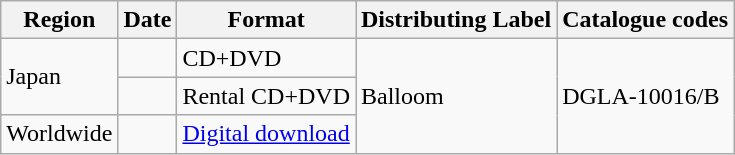<table class="wikitable">
<tr>
<th>Region</th>
<th>Date</th>
<th>Format</th>
<th>Distributing Label</th>
<th>Catalogue codes</th>
</tr>
<tr>
<td rowspan="2">Japan</td>
<td></td>
<td>CD+DVD</td>
<td rowspan="3">Balloom</td>
<td rowspan="3">DGLA-10016/B</td>
</tr>
<tr>
<td></td>
<td>Rental CD+DVD</td>
</tr>
<tr>
<td rowspan="1">Worldwide</td>
<td></td>
<td><a href='#'>Digital download</a></td>
</tr>
</table>
